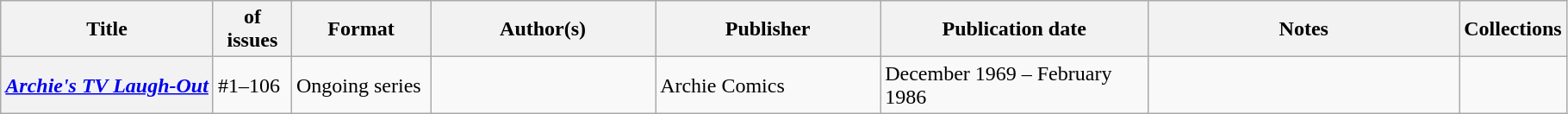<table class="wikitable">
<tr>
<th>Title</th>
<th style="width:40pt"> of issues</th>
<th style="width:75pt">Format</th>
<th style="width:125pt">Author(s)</th>
<th style="width:125pt">Publisher</th>
<th style="width:150pt">Publication date</th>
<th style="width:175pt">Notes</th>
<th>Collections</th>
</tr>
<tr>
<th><em><a href='#'>Archie's TV Laugh-Out</a></em></th>
<td>#1–106</td>
<td>Ongoing series</td>
<td></td>
<td>Archie Comics</td>
<td>December 1969 – February 1986</td>
<td></td>
<td></td>
</tr>
</table>
